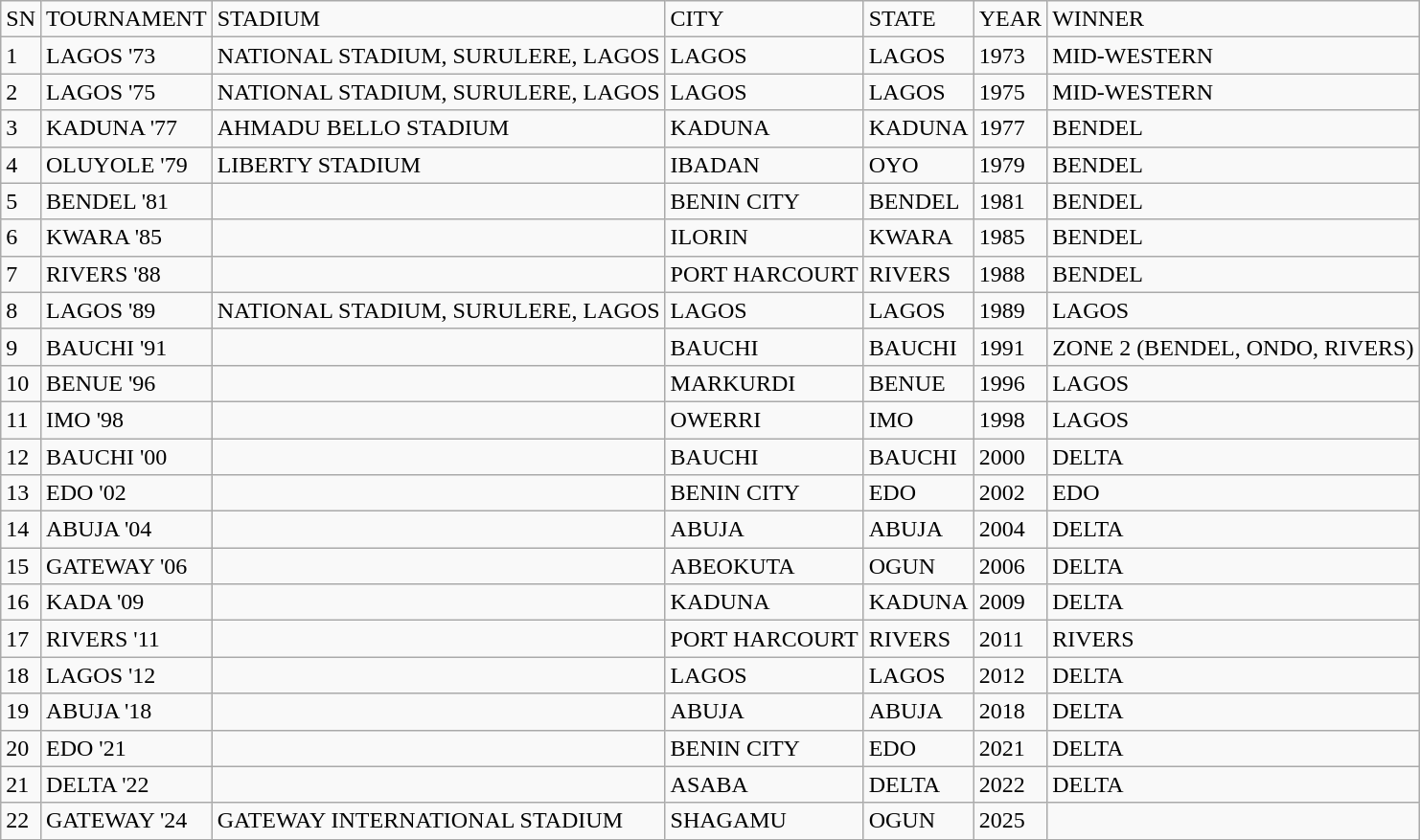<table class="wikitable">
<tr>
<td>SN</td>
<td>TOURNAMENT</td>
<td>STADIUM</td>
<td>CITY</td>
<td>STATE</td>
<td>YEAR</td>
<td>WINNER</td>
</tr>
<tr>
<td>1</td>
<td>LAGOS '73</td>
<td>NATIONAL STADIUM, SURULERE, LAGOS</td>
<td>LAGOS</td>
<td>LAGOS</td>
<td>1973</td>
<td>MID-WESTERN</td>
</tr>
<tr>
<td>2</td>
<td>LAGOS '75</td>
<td>NATIONAL STADIUM, SURULERE, LAGOS</td>
<td>LAGOS</td>
<td>LAGOS</td>
<td>1975</td>
<td>MID-WESTERN</td>
</tr>
<tr>
<td>3</td>
<td>KADUNA '77</td>
<td>AHMADU BELLO STADIUM</td>
<td>KADUNA</td>
<td>KADUNA</td>
<td>1977</td>
<td>BENDEL</td>
</tr>
<tr>
<td>4</td>
<td>OLUYOLE '79</td>
<td>LIBERTY STADIUM</td>
<td>IBADAN</td>
<td>OYO</td>
<td>1979</td>
<td>BENDEL</td>
</tr>
<tr>
<td>5</td>
<td>BENDEL '81</td>
<td></td>
<td>BENIN CITY</td>
<td>BENDEL</td>
<td>1981</td>
<td>BENDEL</td>
</tr>
<tr>
<td>6</td>
<td>KWARA '85</td>
<td></td>
<td>ILORIN</td>
<td>KWARA</td>
<td>1985</td>
<td>BENDEL</td>
</tr>
<tr>
<td>7</td>
<td>RIVERS '88</td>
<td></td>
<td>PORT HARCOURT</td>
<td>RIVERS</td>
<td>1988</td>
<td>BENDEL</td>
</tr>
<tr>
<td>8</td>
<td>LAGOS '89</td>
<td>NATIONAL STADIUM, SURULERE, LAGOS</td>
<td>LAGOS</td>
<td>LAGOS</td>
<td>1989</td>
<td>LAGOS</td>
</tr>
<tr>
<td>9</td>
<td>BAUCHI '91</td>
<td></td>
<td>BAUCHI</td>
<td>BAUCHI</td>
<td>1991</td>
<td>ZONE 2 (BENDEL, ONDO, RIVERS)</td>
</tr>
<tr>
<td>10</td>
<td>BENUE '96</td>
<td></td>
<td>MARKURDI</td>
<td>BENUE</td>
<td>1996</td>
<td>LAGOS</td>
</tr>
<tr>
<td>11</td>
<td>IMO '98</td>
<td></td>
<td>OWERRI</td>
<td>IMO</td>
<td>1998</td>
<td>LAGOS</td>
</tr>
<tr>
<td>12</td>
<td>BAUCHI '00</td>
<td></td>
<td>BAUCHI</td>
<td>BAUCHI</td>
<td>2000</td>
<td>DELTA</td>
</tr>
<tr>
<td>13</td>
<td>EDO '02</td>
<td></td>
<td>BENIN CITY</td>
<td>EDO</td>
<td>2002</td>
<td>EDO</td>
</tr>
<tr>
<td>14</td>
<td>ABUJA '04</td>
<td></td>
<td>ABUJA</td>
<td>ABUJA</td>
<td>2004</td>
<td>DELTA</td>
</tr>
<tr>
<td>15</td>
<td>GATEWAY '06</td>
<td></td>
<td>ABEOKUTA</td>
<td>OGUN</td>
<td>2006</td>
<td>DELTA</td>
</tr>
<tr>
<td>16</td>
<td>KADA '09</td>
<td></td>
<td>KADUNA</td>
<td>KADUNA</td>
<td>2009</td>
<td>DELTA</td>
</tr>
<tr>
<td>17</td>
<td>RIVERS '11</td>
<td></td>
<td>PORT HARCOURT</td>
<td>RIVERS</td>
<td>2011</td>
<td>RIVERS</td>
</tr>
<tr>
<td>18</td>
<td>LAGOS '12</td>
<td></td>
<td>LAGOS</td>
<td>LAGOS</td>
<td>2012</td>
<td>DELTA</td>
</tr>
<tr>
<td>19</td>
<td>ABUJA '18</td>
<td></td>
<td>ABUJA</td>
<td>ABUJA</td>
<td>2018</td>
<td>DELTA</td>
</tr>
<tr>
<td>20</td>
<td>EDO '21</td>
<td></td>
<td>BENIN CITY</td>
<td>EDO</td>
<td>2021</td>
<td>DELTA</td>
</tr>
<tr>
<td>21</td>
<td>DELTA '22</td>
<td></td>
<td>ASABA</td>
<td>DELTA</td>
<td>2022</td>
<td>DELTA</td>
</tr>
<tr>
<td>22</td>
<td>GATEWAY '24</td>
<td>GATEWAY INTERNATIONAL STADIUM</td>
<td>SHAGAMU</td>
<td>OGUN</td>
<td>2025</td>
<td></td>
</tr>
</table>
